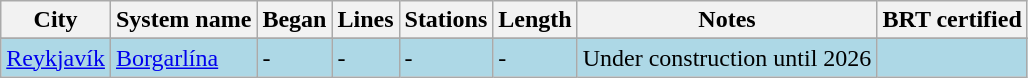<table class="wikitable">
<tr>
<th>City</th>
<th>System name</th>
<th>Began</th>
<th>Lines</th>
<th>Stations</th>
<th>Length</th>
<th>Notes</th>
<th>BRT certified</th>
</tr>
<tr>
</tr>
<tr style="background:lightblue;">
<td><a href='#'>Reykjavík</a></td>
<td><a href='#'>Borgarlína</a></td>
<td>-</td>
<td>-</td>
<td>-</td>
<td>-</td>
<td>Under construction until 2026</td>
<td></td>
</tr>
</table>
